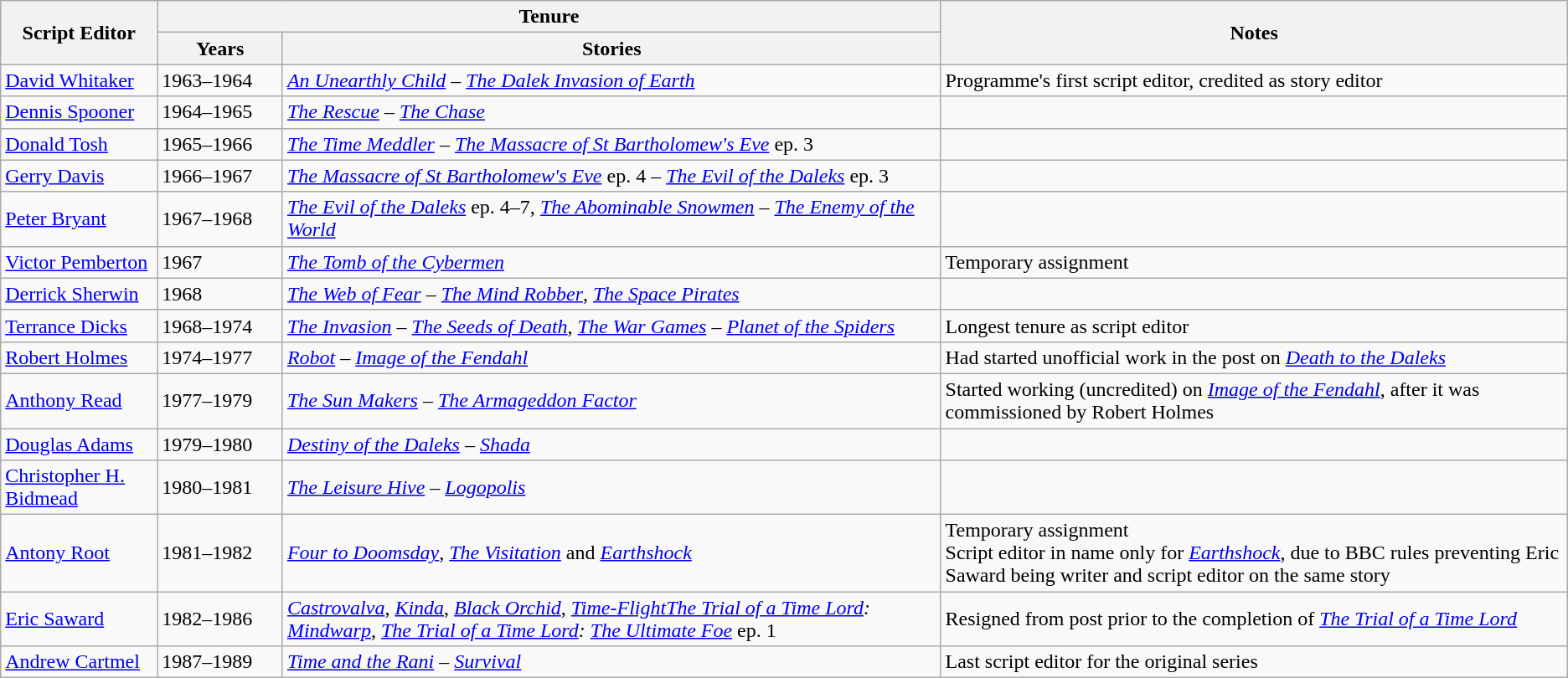<table class="wikitable">
<tr>
<th style="width:10%" rowspan="2">Script Editor</th>
<th colspan="2">Tenure</th>
<th style="width:40%" rowspan="2">Notes</th>
</tr>
<tr>
<th style="width:8%">Years</th>
<th style="width:42%">Stories<br></th>
</tr>
<tr>
<td><a href='#'>David Whitaker</a></td>
<td>1963–1964</td>
<td><em><a href='#'>An Unearthly Child</a></em> – <em><a href='#'>The Dalek Invasion of Earth</a></em></td>
<td>Programme's first script editor, credited as story editor</td>
</tr>
<tr>
<td><a href='#'>Dennis Spooner</a></td>
<td>1964–1965</td>
<td><em><a href='#'>The Rescue</a></em> – <em><a href='#'>The Chase</a></em></td>
<td></td>
</tr>
<tr>
<td><a href='#'>Donald Tosh</a></td>
<td>1965–1966</td>
<td><em><a href='#'>The Time Meddler</a></em> –  <em><a href='#'>The Massacre of St Bartholomew's Eve</a></em> ep. 3</td>
<td></td>
</tr>
<tr>
<td><a href='#'>Gerry Davis</a></td>
<td>1966–1967</td>
<td><em><a href='#'>The Massacre of St Bartholomew's Eve</a></em> ep. 4 – <em><a href='#'>The Evil of the Daleks</a></em> ep. 3</td>
<td></td>
</tr>
<tr>
<td><a href='#'>Peter Bryant</a></td>
<td>1967–1968</td>
<td><em><a href='#'>The Evil of the Daleks</a></em> ep. 4–7, <em><a href='#'>The Abominable Snowmen</a></em> – <em><a href='#'>The Enemy of the World</a></em></td>
<td></td>
</tr>
<tr>
<td><a href='#'>Victor Pemberton</a></td>
<td>1967</td>
<td><em><a href='#'>The Tomb of the Cybermen</a></em></td>
<td>Temporary assignment</td>
</tr>
<tr>
<td><a href='#'>Derrick Sherwin</a></td>
<td>1968</td>
<td><em><a href='#'>The Web of Fear</a></em> – <em><a href='#'>The Mind Robber</a></em>, <em><a href='#'>The Space Pirates</a></em></td>
<td></td>
</tr>
<tr>
<td><a href='#'>Terrance Dicks</a></td>
<td>1968–1974</td>
<td><em><a href='#'>The Invasion</a></em> – <em><a href='#'>The Seeds of Death</a></em>, <em><a href='#'>The War Games</a></em> – <em><a href='#'>Planet of the Spiders</a></em></td>
<td>Longest tenure as script editor</td>
</tr>
<tr>
<td><a href='#'>Robert Holmes</a></td>
<td>1974–1977</td>
<td><em><a href='#'>Robot</a></em> – <em><a href='#'>Image of the Fendahl</a></em></td>
<td>Had started unofficial work in the post on <em><a href='#'>Death to the Daleks</a></em></td>
</tr>
<tr>
<td><a href='#'>Anthony Read</a></td>
<td>1977–1979</td>
<td><em><a href='#'>The Sun Makers</a></em> – <em><a href='#'>The Armageddon Factor</a></em></td>
<td>Started working (uncredited) on <em><a href='#'>Image of the Fendahl</a></em>, after it was commissioned by Robert Holmes</td>
</tr>
<tr>
<td><a href='#'>Douglas Adams</a></td>
<td>1979–1980</td>
<td><em><a href='#'>Destiny of the Daleks</a></em> – <em><a href='#'>Shada</a></em></td>
<td></td>
</tr>
<tr>
<td><a href='#'>Christopher H. Bidmead</a></td>
<td>1980–1981</td>
<td><em><a href='#'>The Leisure Hive</a></em> – <em><a href='#'>Logopolis</a></em></td>
<td></td>
</tr>
<tr>
<td><a href='#'>Antony Root</a></td>
<td>1981–1982</td>
<td><em><a href='#'>Four to Doomsday</a></em>, <em><a href='#'>The Visitation</a></em> and <em><a href='#'>Earthshock</a></em></td>
<td>Temporary assignment<br>Script editor in name only for <em><a href='#'>Earthshock</a></em>, due to BBC rules preventing Eric Saward being writer and script editor on the same story</td>
</tr>
<tr>
<td><a href='#'>Eric Saward</a></td>
<td>1982–1986</td>
<td><em><a href='#'>Castrovalva</a></em>, <em><a href='#'>Kinda</a></em>, <em><a href='#'>Black Orchid</a></em>, <em><a href='#'>Time-Flight</a></em><em><a href='#'>The Trial of a Time Lord</a>: <a href='#'>Mindwarp</a></em>, <em><a href='#'>The Trial of a Time Lord</a>: <a href='#'>The Ultimate Foe</a></em> ep. 1</td>
<td>Resigned from post prior to the completion of <em><a href='#'>The Trial of a Time Lord</a></em></td>
</tr>
<tr>
<td><a href='#'>Andrew Cartmel</a></td>
<td>1987–1989</td>
<td><em><a href='#'>Time and the Rani</a></em> – <em><a href='#'>Survival</a></em></td>
<td>Last script editor for the original series</td>
</tr>
</table>
